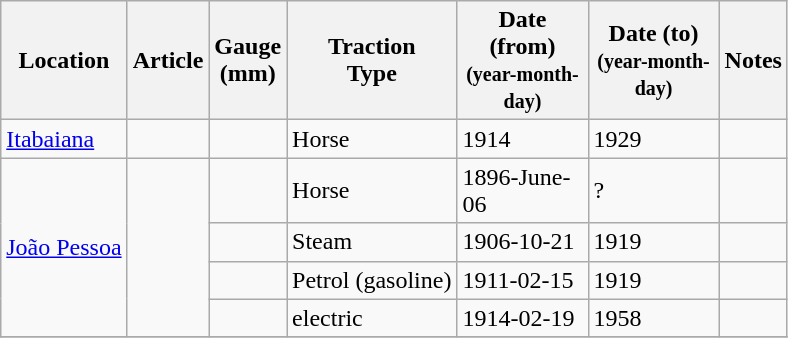<table class="wikitable sortable">
<tr>
<th>Location</th>
<th>Article</th>
<th>Gauge<br> (mm)</th>
<th>Traction<br>Type</th>
<th width=80px>Date (from)<br><small>(year-month-day)</small></th>
<th width=80px>Date (to)<br><small>(year-month-day)</small></th>
<th>Notes</th>
</tr>
<tr>
<td><a href='#'>Itabaiana</a></td>
<td> </td>
<td align=right></td>
<td>Horse</td>
<td>1914</td>
<td>1929</td>
<td></td>
</tr>
<tr>
<td rowspan=4><a href='#'>João Pessoa</a></td>
<td rowspan=4> </td>
<td align=right></td>
<td>Horse</td>
<td>1896-June-06</td>
<td>?</td>
<td></td>
</tr>
<tr>
<td align=right></td>
<td>Steam</td>
<td>1906-10-21</td>
<td>1919</td>
<td></td>
</tr>
<tr>
<td align=right></td>
<td>Petrol (gasoline)</td>
<td>1911-02-15</td>
<td>1919</td>
<td></td>
</tr>
<tr>
<td align=right></td>
<td>electric</td>
<td>1914-02-19</td>
<td>1958</td>
<td></td>
</tr>
<tr>
</tr>
</table>
